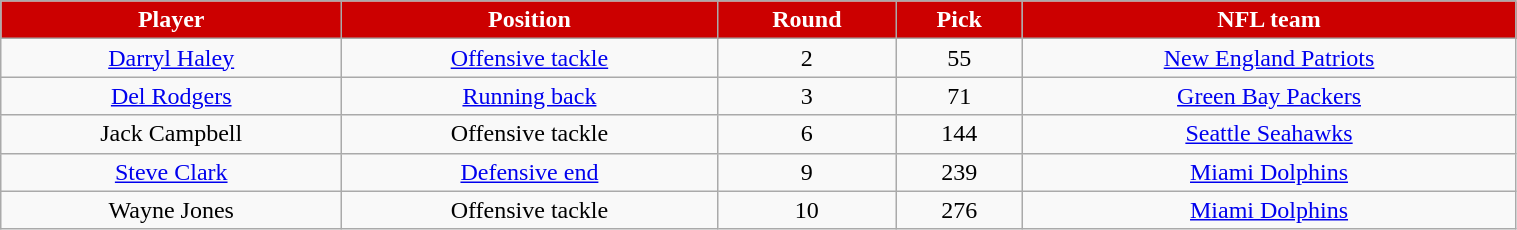<table class="wikitable" width="80%">
<tr align="center" style="background:#CC0000; color:white">
<td><strong>Player</strong></td>
<td><strong>Position</strong></td>
<td><strong>Round</strong></td>
<td><strong>Pick</strong></td>
<td><strong>NFL team</strong></td>
</tr>
<tr align="center">
<td><a href='#'>Darryl Haley</a></td>
<td><a href='#'>Offensive tackle</a></td>
<td>2</td>
<td>55</td>
<td><a href='#'>New England Patriots</a></td>
</tr>
<tr align="center">
<td><a href='#'>Del Rodgers</a></td>
<td><a href='#'>Running back</a></td>
<td>3</td>
<td>71</td>
<td><a href='#'>Green Bay Packers</a></td>
</tr>
<tr align="center">
<td>Jack Campbell</td>
<td>Offensive tackle</td>
<td>6</td>
<td>144</td>
<td><a href='#'>Seattle Seahawks</a></td>
</tr>
<tr align="center">
<td><a href='#'>Steve Clark</a></td>
<td><a href='#'>Defensive end</a></td>
<td>9</td>
<td>239</td>
<td><a href='#'>Miami Dolphins</a></td>
</tr>
<tr align="center">
<td>Wayne Jones</td>
<td>Offensive tackle</td>
<td>10</td>
<td>276</td>
<td><a href='#'>Miami Dolphins</a></td>
</tr>
</table>
